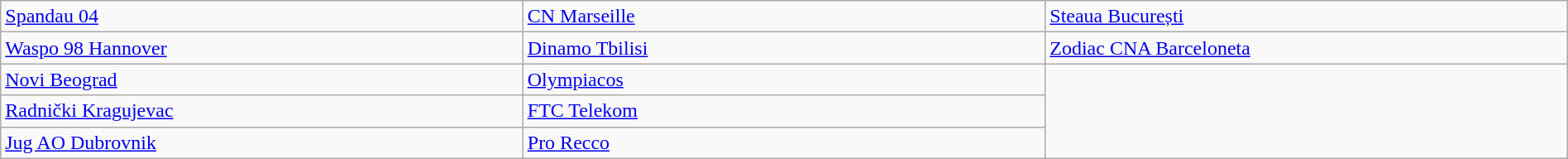<table class="wikitable" style="table-layout:fixed;width:100%;">
<tr>
<td width=25%> <a href='#'>Spandau 04</a></td>
<td width=25%> <a href='#'>CN Marseille</a></td>
<td width=25%> <a href='#'>Steaua București</a></td>
</tr>
<tr>
<td width=25%> <a href='#'>Waspo 98 Hannover</a></td>
<td width=25%> <a href='#'>Dinamo Tbilisi</a></td>
<td width=25%> <a href='#'>Zodiac CNA Barceloneta</a></td>
</tr>
<tr>
<td width=25%> <a href='#'>Novi Beograd</a></td>
<td width=25%> <a href='#'>Olympiacos</a></td>
</tr>
<tr>
<td width=25%> <a href='#'>Radnički Kragujevac</a></td>
<td width=25%> <a href='#'>FTC Telekom</a></td>
</tr>
<tr>
<td width=25%> <a href='#'>Jug AO Dubrovnik</a></td>
<td width=25%> <a href='#'>Pro Recco</a></td>
</tr>
</table>
